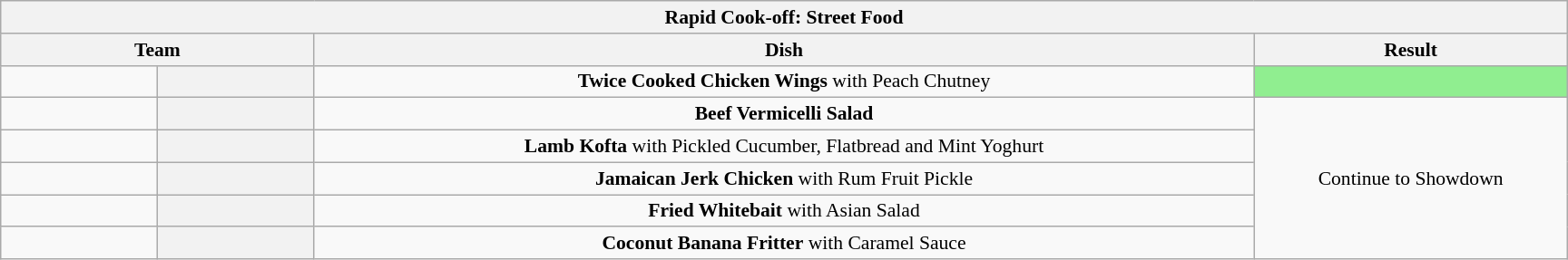<table class="wikitable plainrowheaders" style="margin:1em auto; text-align:center; font-size:90%; width:80em;">
<tr>
<th colspan="4" >Rapid Cook-off: Street Food</th>
</tr>
<tr>
<th style="width:20%;" colspan="2">Team</th>
<th style="width:60%;">Dish</th>
<th style="width:20%;">Result</th>
</tr>
<tr>
<td></td>
<th></th>
<td><strong>Twice Cooked Chicken Wings</strong> with Peach Chutney</td>
<td bgcolor="lightgreen"></td>
</tr>
<tr>
<td></td>
<th></th>
<td><strong>Beef Vermicelli Salad</strong></td>
<td rowspan="5">Continue to Showdown</td>
</tr>
<tr>
<td></td>
<th></th>
<td><strong>Lamb Kofta</strong> with Pickled Cucumber, Flatbread and Mint Yoghurt</td>
</tr>
<tr>
<td></td>
<th></th>
<td><strong>Jamaican Jerk Chicken</strong> with Rum Fruit Pickle</td>
</tr>
<tr>
<td></td>
<th></th>
<td><strong>Fried Whitebait</strong> with Asian Salad</td>
</tr>
<tr>
<td></td>
<th></th>
<td><strong>Coconut Banana Fritter</strong> with Caramel Sauce</td>
</tr>
</table>
